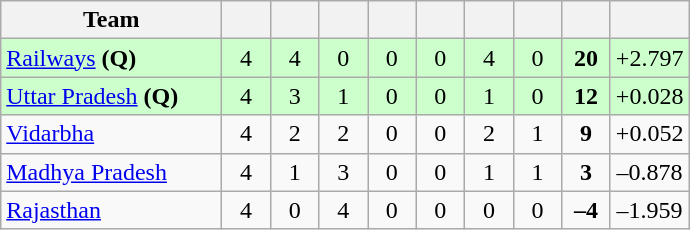<table class="wikitable" style="text-align:center">
<tr>
<th style="width:140px;">Team</th>
<th style="width:25px;"></th>
<th style="width:25px;"></th>
<th style="width:25px;"></th>
<th style="width:25px;"></th>
<th style="width:25px;"></th>
<th style="width:25px;"></th>
<th style="width:25px;"></th>
<th style="width:25px;"></th>
<th style="width:40px;"></th>
</tr>
<tr style="background:#cfc;">
<td style="text-align:left"><a href='#'>Railways</a> <strong>(Q)</strong></td>
<td>4</td>
<td>4</td>
<td>0</td>
<td>0</td>
<td>0</td>
<td>4</td>
<td>0</td>
<td><strong>20</strong></td>
<td>+2.797</td>
</tr>
<tr style="background:#cfc;">
<td style="text-align:left"><a href='#'>Uttar Pradesh</a> <strong>(Q)</strong></td>
<td>4</td>
<td>3</td>
<td>1</td>
<td>0</td>
<td>0</td>
<td>1</td>
<td>0</td>
<td><strong>12</strong></td>
<td>+0.028</td>
</tr>
<tr>
<td style="text-align:left"><a href='#'>Vidarbha</a></td>
<td>4</td>
<td>2</td>
<td>2</td>
<td>0</td>
<td>0</td>
<td>2</td>
<td>1</td>
<td><strong>9</strong></td>
<td>+0.052</td>
</tr>
<tr>
<td style="text-align:left"><a href='#'>Madhya Pradesh</a></td>
<td>4</td>
<td>1</td>
<td>3</td>
<td>0</td>
<td>0</td>
<td>1</td>
<td>1</td>
<td><strong>3</strong></td>
<td>–0.878</td>
</tr>
<tr>
<td style="text-align:left"><a href='#'>Rajasthan</a></td>
<td>4</td>
<td>0</td>
<td>4</td>
<td>0</td>
<td>0</td>
<td>0</td>
<td>0</td>
<td><strong>–4</strong></td>
<td>–1.959</td>
</tr>
</table>
